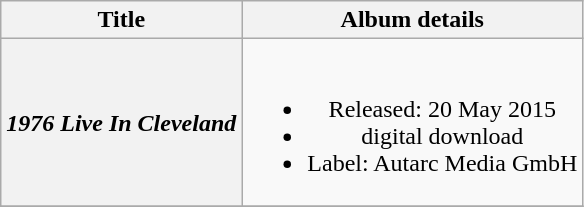<table class="wikitable plainrowheaders" style="text-align:center;">
<tr>
<th rowspan="1">Title</th>
<th rowspan="1">Album details</th>
</tr>
<tr>
<th scope="row"><em>1976 Live In Cleveland</em></th>
<td><br><ul><li>Released: 20 May 2015</li><li>digital download</li><li>Label: Autarc Media GmbH</li></ul></td>
</tr>
<tr>
</tr>
</table>
